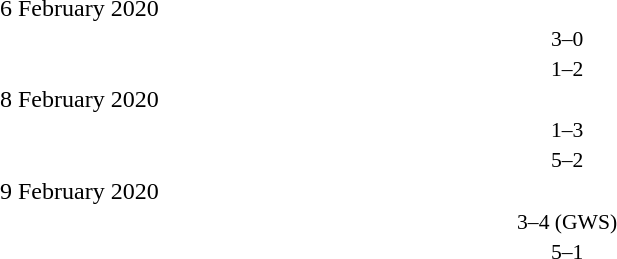<table style="width:100%;" cellspacing="1">
<tr>
<th width=25%></th>
<th width=2%></th>
<th width=6%></th>
<th width=2%></th>
<th width=25%></th>
</tr>
<tr>
<td>6 February 2020</td>
</tr>
<tr style=font-size:90%>
<td align=right></td>
<td></td>
<td align=center>3–0</td>
<td></td>
<td></td>
<td></td>
</tr>
<tr style=font-size:90%>
<td align=right></td>
<td></td>
<td align=center>1–2</td>
<td></td>
<td></td>
<td></td>
</tr>
<tr>
<td>8 February 2020</td>
</tr>
<tr style=font-size:90%>
<td align=right></td>
<td></td>
<td align=center>1–3</td>
<td></td>
<td></td>
<td></td>
</tr>
<tr style=font-size:90%>
<td align=right></td>
<td></td>
<td align=center>5–2</td>
<td></td>
<td></td>
<td></td>
</tr>
<tr>
<td>9 February 2020</td>
</tr>
<tr style=font-size:90%>
<td align=right></td>
<td></td>
<td align=center>3–4 (GWS)</td>
<td></td>
<td></td>
<td></td>
</tr>
<tr style=font-size:90%>
<td align=right></td>
<td></td>
<td align=center>5–1</td>
<td></td>
<td></td>
<td></td>
</tr>
</table>
